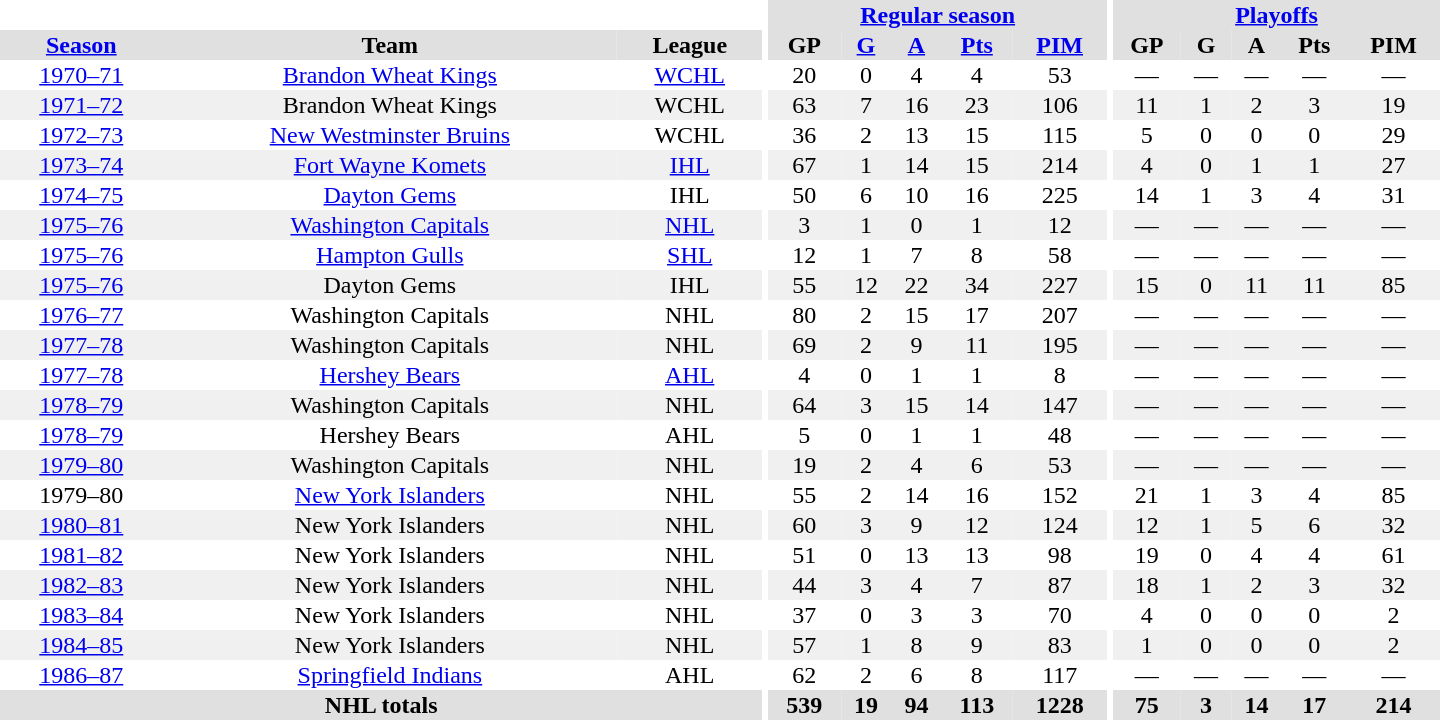<table border="0" cellpadding="1" cellspacing="0" style="text-align:center; width:60em">
<tr bgcolor="#e0e0e0">
<th colspan="3" bgcolor="#ffffff"></th>
<th rowspan="100" bgcolor="#ffffff"></th>
<th colspan="5"><a href='#'>Regular season</a></th>
<th rowspan="100" bgcolor="#ffffff"></th>
<th colspan="5"><a href='#'>Playoffs</a></th>
</tr>
<tr bgcolor="#e0e0e0">
<th><a href='#'>Season</a></th>
<th>Team</th>
<th>League</th>
<th>GP</th>
<th><a href='#'>G</a></th>
<th><a href='#'>A</a></th>
<th><a href='#'>Pts</a></th>
<th><a href='#'>PIM</a></th>
<th>GP</th>
<th>G</th>
<th>A</th>
<th>Pts</th>
<th>PIM</th>
</tr>
<tr>
<td><a href='#'>1970–71</a></td>
<td><a href='#'>Brandon Wheat Kings</a></td>
<td><a href='#'>WCHL</a></td>
<td>20</td>
<td>0</td>
<td>4</td>
<td>4</td>
<td>53</td>
<td>—</td>
<td>—</td>
<td>—</td>
<td>—</td>
<td>—</td>
</tr>
<tr bgcolor="#f0f0f0">
<td><a href='#'>1971–72</a></td>
<td>Brandon Wheat Kings</td>
<td>WCHL</td>
<td>63</td>
<td>7</td>
<td>16</td>
<td>23</td>
<td>106</td>
<td>11</td>
<td>1</td>
<td>2</td>
<td>3</td>
<td>19</td>
</tr>
<tr>
<td><a href='#'>1972–73</a></td>
<td><a href='#'>New Westminster Bruins</a></td>
<td>WCHL</td>
<td>36</td>
<td>2</td>
<td>13</td>
<td>15</td>
<td>115</td>
<td>5</td>
<td>0</td>
<td>0</td>
<td>0</td>
<td>29</td>
</tr>
<tr bgcolor="#f0f0f0">
<td><a href='#'>1973–74</a></td>
<td><a href='#'>Fort Wayne Komets</a></td>
<td><a href='#'>IHL</a></td>
<td>67</td>
<td>1</td>
<td>14</td>
<td>15</td>
<td>214</td>
<td>4</td>
<td>0</td>
<td>1</td>
<td>1</td>
<td>27</td>
</tr>
<tr>
<td><a href='#'>1974–75</a></td>
<td><a href='#'>Dayton Gems</a></td>
<td>IHL</td>
<td>50</td>
<td>6</td>
<td>10</td>
<td>16</td>
<td>225</td>
<td>14</td>
<td>1</td>
<td>3</td>
<td>4</td>
<td>31</td>
</tr>
<tr bgcolor="#f0f0f0">
<td><a href='#'>1975–76</a></td>
<td><a href='#'>Washington Capitals</a></td>
<td><a href='#'>NHL</a></td>
<td>3</td>
<td>1</td>
<td>0</td>
<td>1</td>
<td>12</td>
<td>—</td>
<td>—</td>
<td>—</td>
<td>—</td>
<td>—</td>
</tr>
<tr>
<td><a href='#'>1975–76</a></td>
<td><a href='#'>Hampton Gulls</a></td>
<td><a href='#'>SHL</a></td>
<td>12</td>
<td>1</td>
<td>7</td>
<td>8</td>
<td>58</td>
<td>—</td>
<td>—</td>
<td>—</td>
<td>—</td>
<td>—</td>
</tr>
<tr bgcolor="#f0f0f0">
<td><a href='#'>1975–76</a></td>
<td>Dayton Gems</td>
<td>IHL</td>
<td>55</td>
<td>12</td>
<td>22</td>
<td>34</td>
<td>227</td>
<td>15</td>
<td>0</td>
<td>11</td>
<td>11</td>
<td>85</td>
</tr>
<tr>
<td><a href='#'>1976–77</a></td>
<td>Washington Capitals</td>
<td>NHL</td>
<td>80</td>
<td>2</td>
<td>15</td>
<td>17</td>
<td>207</td>
<td>—</td>
<td>—</td>
<td>—</td>
<td>—</td>
<td>—</td>
</tr>
<tr bgcolor="#f0f0f0">
<td><a href='#'>1977–78</a></td>
<td>Washington Capitals</td>
<td>NHL</td>
<td>69</td>
<td>2</td>
<td>9</td>
<td>11</td>
<td>195</td>
<td>—</td>
<td>—</td>
<td>—</td>
<td>—</td>
<td>—</td>
</tr>
<tr>
<td><a href='#'>1977–78</a></td>
<td><a href='#'>Hershey Bears</a></td>
<td><a href='#'>AHL</a></td>
<td>4</td>
<td>0</td>
<td>1</td>
<td>1</td>
<td>8</td>
<td>—</td>
<td>—</td>
<td>—</td>
<td>—</td>
<td>—</td>
</tr>
<tr bgcolor="#f0f0f0">
<td><a href='#'>1978–79</a></td>
<td>Washington Capitals</td>
<td>NHL</td>
<td>64</td>
<td>3</td>
<td>15</td>
<td>14</td>
<td>147</td>
<td>—</td>
<td>—</td>
<td>—</td>
<td>—</td>
<td>—</td>
</tr>
<tr>
<td><a href='#'>1978–79</a></td>
<td>Hershey Bears</td>
<td>AHL</td>
<td>5</td>
<td>0</td>
<td>1</td>
<td>1</td>
<td>48</td>
<td>—</td>
<td>—</td>
<td>—</td>
<td>—</td>
<td>—</td>
</tr>
<tr bgcolor="#f0f0f0">
<td><a href='#'>1979–80</a></td>
<td>Washington Capitals</td>
<td>NHL</td>
<td>19</td>
<td>2</td>
<td>4</td>
<td>6</td>
<td>53</td>
<td>—</td>
<td>—</td>
<td>—</td>
<td>—</td>
<td>—</td>
</tr>
<tr>
<td>1979–80</td>
<td><a href='#'>New York Islanders</a></td>
<td>NHL</td>
<td>55</td>
<td>2</td>
<td>14</td>
<td>16</td>
<td>152</td>
<td>21</td>
<td>1</td>
<td>3</td>
<td>4</td>
<td>85</td>
</tr>
<tr bgcolor="#f0f0f0">
<td><a href='#'>1980–81</a></td>
<td>New York Islanders</td>
<td>NHL</td>
<td>60</td>
<td>3</td>
<td>9</td>
<td>12</td>
<td>124</td>
<td>12</td>
<td>1</td>
<td>5</td>
<td>6</td>
<td>32</td>
</tr>
<tr>
<td><a href='#'>1981–82</a></td>
<td>New York Islanders</td>
<td>NHL</td>
<td>51</td>
<td>0</td>
<td>13</td>
<td>13</td>
<td>98</td>
<td>19</td>
<td>0</td>
<td>4</td>
<td>4</td>
<td>61</td>
</tr>
<tr bgcolor="#f0f0f0">
<td><a href='#'>1982–83</a></td>
<td>New York Islanders</td>
<td>NHL</td>
<td>44</td>
<td>3</td>
<td>4</td>
<td>7</td>
<td>87</td>
<td>18</td>
<td>1</td>
<td>2</td>
<td>3</td>
<td>32</td>
</tr>
<tr>
<td><a href='#'>1983–84</a></td>
<td>New York Islanders</td>
<td>NHL</td>
<td>37</td>
<td>0</td>
<td>3</td>
<td>3</td>
<td>70</td>
<td>4</td>
<td>0</td>
<td>0</td>
<td>0</td>
<td>2</td>
</tr>
<tr bgcolor="#f0f0f0">
<td><a href='#'>1984–85</a></td>
<td>New York Islanders</td>
<td>NHL</td>
<td>57</td>
<td>1</td>
<td>8</td>
<td>9</td>
<td>83</td>
<td>1</td>
<td>0</td>
<td>0</td>
<td>0</td>
<td>2</td>
</tr>
<tr>
<td><a href='#'>1986–87</a></td>
<td><a href='#'>Springfield Indians</a></td>
<td>AHL</td>
<td>62</td>
<td>2</td>
<td>6</td>
<td>8</td>
<td>117</td>
<td>—</td>
<td>—</td>
<td>—</td>
<td>—</td>
<td>—</td>
</tr>
<tr bgcolor="#e0e0e0">
<th colspan="3">NHL totals</th>
<th>539</th>
<th>19</th>
<th>94</th>
<th>113</th>
<th>1228</th>
<th>75</th>
<th>3</th>
<th>14</th>
<th>17</th>
<th>214</th>
</tr>
</table>
